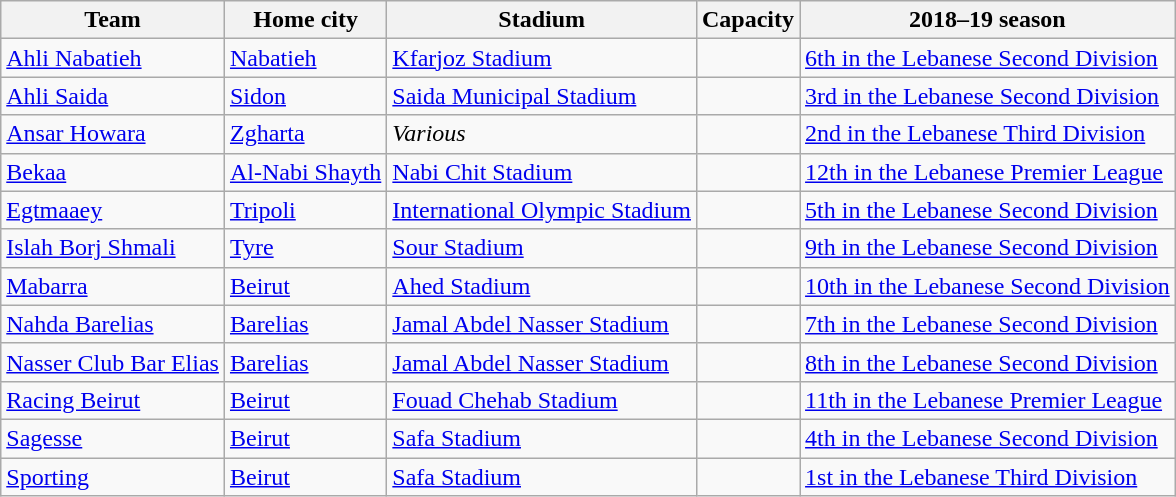<table class="wikitable sortable">
<tr>
<th>Team</th>
<th>Home city</th>
<th>Stadium</th>
<th>Capacity</th>
<th>2018–19 season</th>
</tr>
<tr>
<td><a href='#'>Ahli Nabatieh</a></td>
<td><a href='#'>Nabatieh</a></td>
<td><a href='#'>Kfarjoz Stadium</a></td>
<td style="text-align:center;"></td>
<td><a href='#'>6th in the Lebanese Second Division</a></td>
</tr>
<tr>
<td><a href='#'>Ahli Saida</a></td>
<td><a href='#'>Sidon</a></td>
<td><a href='#'>Saida Municipal Stadium</a></td>
<td style="text-align:center;"></td>
<td><a href='#'>3rd in the Lebanese Second Division</a></td>
</tr>
<tr>
<td><a href='#'>Ansar Howara</a></td>
<td><a href='#'>Zgharta</a></td>
<td><em>Various</em></td>
<td style="text-align:center;"></td>
<td><a href='#'>2nd in the Lebanese Third Division</a></td>
</tr>
<tr>
<td><a href='#'>Bekaa</a></td>
<td><a href='#'>Al-Nabi Shayth</a></td>
<td><a href='#'>Nabi Chit Stadium</a></td>
<td style="text-align:center;"></td>
<td><a href='#'>12th in the Lebanese Premier League</a></td>
</tr>
<tr>
<td><a href='#'>Egtmaaey</a></td>
<td><a href='#'>Tripoli</a></td>
<td><a href='#'>International Olympic Stadium</a></td>
<td style="text-align:center;"></td>
<td><a href='#'>5th in the Lebanese Second Division</a></td>
</tr>
<tr>
<td><a href='#'>Islah Borj Shmali</a></td>
<td><a href='#'>Tyre</a></td>
<td><a href='#'>Sour Stadium</a></td>
<td style="text-align:center;"></td>
<td><a href='#'>9th in the Lebanese Second Division</a></td>
</tr>
<tr>
<td><a href='#'>Mabarra</a></td>
<td><a href='#'>Beirut</a></td>
<td><a href='#'>Ahed Stadium</a></td>
<td style="text-align:center;"></td>
<td><a href='#'>10th in the Lebanese Second Division</a></td>
</tr>
<tr>
<td><a href='#'>Nahda Barelias</a></td>
<td><a href='#'>Barelias</a></td>
<td><a href='#'>Jamal Abdel Nasser Stadium</a></td>
<td style="text-align:center;"></td>
<td><a href='#'>7th in the Lebanese Second Division</a></td>
</tr>
<tr>
<td><a href='#'>Nasser Club Bar Elias</a></td>
<td><a href='#'>Barelias</a></td>
<td><a href='#'>Jamal Abdel Nasser Stadium</a></td>
<td style="text-align:center;"></td>
<td><a href='#'>8th in the Lebanese Second Division</a></td>
</tr>
<tr>
<td><a href='#'>Racing Beirut</a></td>
<td><a href='#'>Beirut</a></td>
<td><a href='#'>Fouad Chehab Stadium</a></td>
<td style="text-align:center;"></td>
<td><a href='#'>11th in the Lebanese Premier League</a></td>
</tr>
<tr>
<td><a href='#'>Sagesse</a></td>
<td><a href='#'>Beirut</a></td>
<td><a href='#'>Safa Stadium</a></td>
<td style="text-align:center;"></td>
<td><a href='#'>4th in the Lebanese Second Division</a></td>
</tr>
<tr>
<td><a href='#'>Sporting</a></td>
<td><a href='#'>Beirut</a></td>
<td><a href='#'>Safa Stadium</a></td>
<td style="text-align:center;"></td>
<td><a href='#'>1st in the Lebanese Third Division</a></td>
</tr>
</table>
